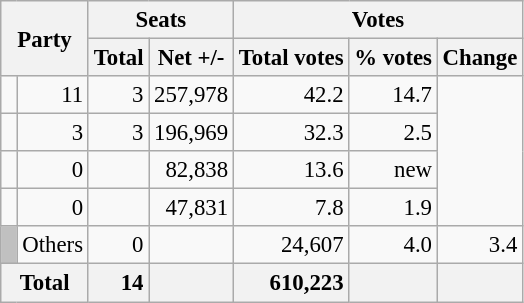<table class="wikitable" style="text-align:right; font-size:95%;">
<tr>
<th colspan="2" rowspan="2">Party</th>
<th colspan="2">Seats</th>
<th colspan="3">Votes</th>
</tr>
<tr>
<th>Total</th>
<th>Net +/-</th>
<th>Total votes</th>
<th>% votes</th>
<th>Change</th>
</tr>
<tr>
<td></td>
<td>11</td>
<td>3</td>
<td>257,978</td>
<td>42.2</td>
<td>14.7</td>
</tr>
<tr>
<td></td>
<td>3</td>
<td>3</td>
<td>196,969</td>
<td>32.3</td>
<td>2.5</td>
</tr>
<tr>
<td></td>
<td>0</td>
<td></td>
<td>82,838</td>
<td>13.6</td>
<td>new</td>
</tr>
<tr>
<td></td>
<td>0</td>
<td></td>
<td>47,831</td>
<td>7.8</td>
<td>1.9</td>
</tr>
<tr>
<td style="background:silver;"> </td>
<td align=left>Others</td>
<td>0</td>
<td></td>
<td>24,607</td>
<td>4.0</td>
<td>3.4</td>
</tr>
<tr>
<th colspan="2" style="background:#f2f2f2">Total</th>
<td style="background:#f2f2f2;"><strong>14</strong></td>
<td style="background:#f2f2f2;"></td>
<td style="background:#f2f2f2;"><strong>610,223</strong></td>
<td style="background:#f2f2f2;"></td>
<td style="background:#f2f2f2;"></td>
</tr>
</table>
